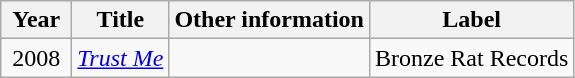<table class="wikitable">
<tr>
<th align="center" valign="top" width="40">Year</th>
<th align="left" valign="top">Title</th>
<th align="left" valign="top">Other information</th>
<th align="left" valign="top">Label</th>
</tr>
<tr>
<td align="center" valign="top" width="40">2008</td>
<td align="left" valign="top"><em><a href='#'>Trust Me</a></em></td>
<td align="left" valign="top"></td>
<td align="left" valign="top">Bronze Rat Records</td>
</tr>
</table>
